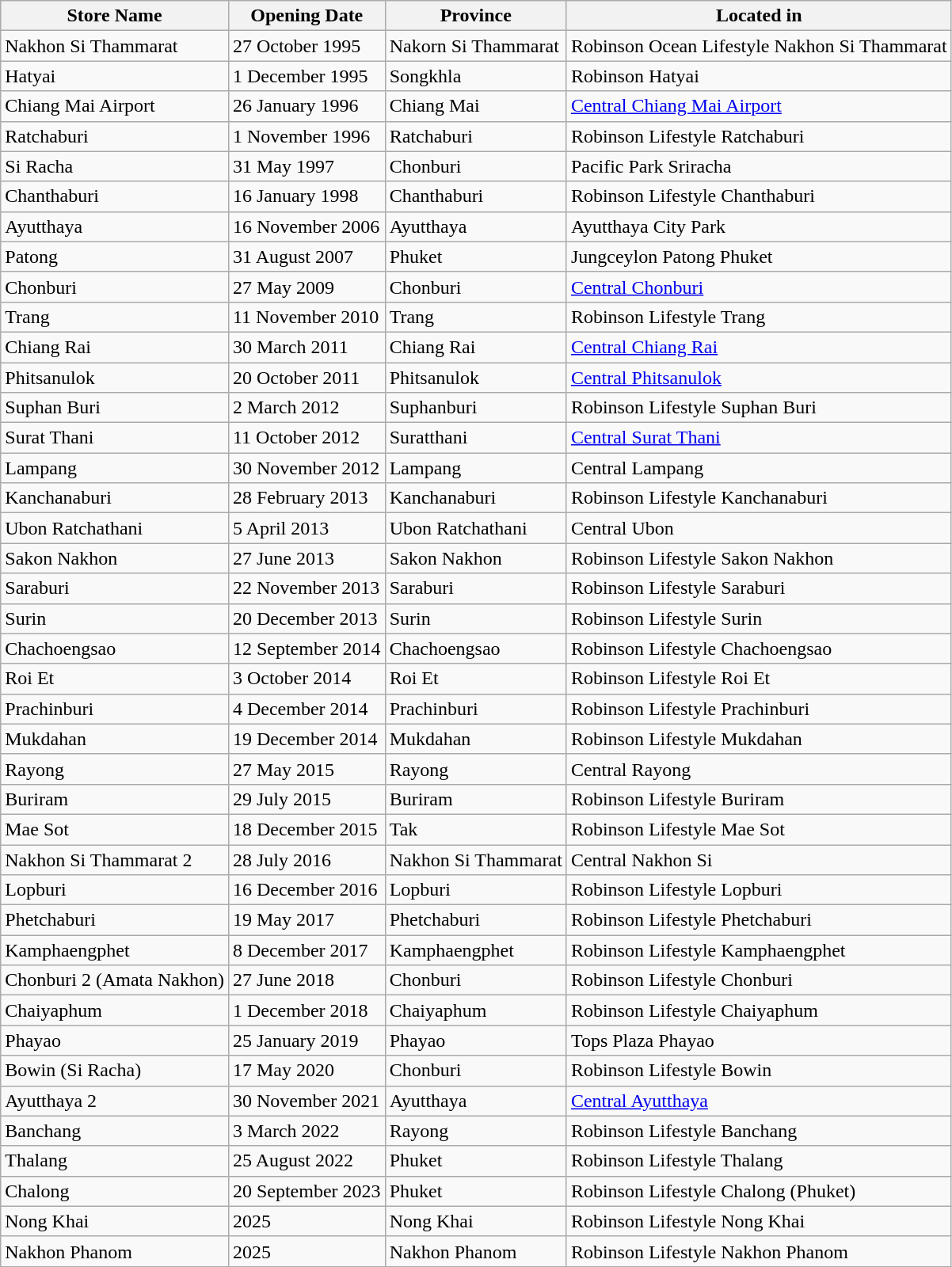<table class="wikitable">
<tr>
<th><strong>Store Name</strong></th>
<th><strong>Opening Date</strong></th>
<th><strong>Province</strong></th>
<th><strong>Located in</strong></th>
</tr>
<tr>
<td>Nakhon Si Thammarat</td>
<td>27 October 1995</td>
<td>Nakorn Si Thammarat</td>
<td>Robinson Ocean Lifestyle Nakhon Si Thammarat</td>
</tr>
<tr>
<td>Hatyai</td>
<td>1 December 1995</td>
<td>Songkhla</td>
<td>Robinson Hatyai</td>
</tr>
<tr>
<td>Chiang Mai Airport</td>
<td>26 January 1996</td>
<td>Chiang Mai</td>
<td><a href='#'>Central Chiang Mai Airport</a></td>
</tr>
<tr>
<td>Ratchaburi</td>
<td>1 November 1996</td>
<td>Ratchaburi</td>
<td>Robinson Lifestyle Ratchaburi</td>
</tr>
<tr>
<td>Si Racha</td>
<td>31 May 1997</td>
<td>Chonburi</td>
<td>Pacific Park Sriracha</td>
</tr>
<tr>
<td>Chanthaburi</td>
<td>16 January 1998</td>
<td>Chanthaburi</td>
<td>Robinson Lifestyle Chanthaburi</td>
</tr>
<tr>
<td>Ayutthaya</td>
<td>16 November 2006</td>
<td>Ayutthaya</td>
<td>Ayutthaya City Park</td>
</tr>
<tr>
<td>Patong</td>
<td>31 August 2007</td>
<td>Phuket</td>
<td>Jungceylon Patong Phuket</td>
</tr>
<tr>
<td>Chonburi</td>
<td>27 May 2009</td>
<td>Chonburi</td>
<td><a href='#'>Central Chonburi</a></td>
</tr>
<tr>
<td>Trang</td>
<td>11 November 2010</td>
<td>Trang</td>
<td>Robinson Lifestyle Trang</td>
</tr>
<tr>
<td>Chiang Rai</td>
<td>30 March 2011</td>
<td>Chiang Rai</td>
<td><a href='#'>Central Chiang Rai</a></td>
</tr>
<tr>
<td>Phitsanulok</td>
<td>20 October 2011</td>
<td>Phitsanulok</td>
<td><a href='#'>Central Phitsanulok</a></td>
</tr>
<tr>
<td>Suphan Buri</td>
<td>2 March 2012</td>
<td>Suphanburi</td>
<td>Robinson Lifestyle Suphan Buri</td>
</tr>
<tr>
<td>Surat Thani</td>
<td>11 October 2012</td>
<td>Suratthani</td>
<td><a href='#'>Central Surat Thani</a></td>
</tr>
<tr>
<td>Lampang</td>
<td>30 November 2012</td>
<td>Lampang</td>
<td>Central Lampang</td>
</tr>
<tr>
<td>Kanchanaburi</td>
<td>28 February 2013</td>
<td>Kanchanaburi</td>
<td>Robinson Lifestyle Kanchanaburi</td>
</tr>
<tr>
<td>Ubon Ratchathani</td>
<td>5 April 2013</td>
<td>Ubon Ratchathani</td>
<td>Central Ubon</td>
</tr>
<tr>
<td>Sakon Nakhon</td>
<td>27 June 2013</td>
<td>Sakon Nakhon</td>
<td>Robinson Lifestyle Sakon Nakhon</td>
</tr>
<tr>
<td>Saraburi</td>
<td>22 November 2013</td>
<td>Saraburi</td>
<td>Robinson Lifestyle Saraburi</td>
</tr>
<tr>
<td>Surin</td>
<td>20 December 2013</td>
<td>Surin</td>
<td>Robinson Lifestyle Surin</td>
</tr>
<tr>
<td>Chachoengsao</td>
<td>12 September 2014</td>
<td>Chachoengsao</td>
<td>Robinson Lifestyle Chachoengsao</td>
</tr>
<tr>
<td>Roi Et</td>
<td>3 October 2014</td>
<td>Roi Et</td>
<td>Robinson Lifestyle Roi Et</td>
</tr>
<tr>
<td>Prachinburi</td>
<td>4 December 2014</td>
<td>Prachinburi</td>
<td>Robinson Lifestyle Prachinburi</td>
</tr>
<tr>
<td>Mukdahan</td>
<td>19 December 2014</td>
<td>Mukdahan</td>
<td>Robinson Lifestyle Mukdahan</td>
</tr>
<tr>
<td>Rayong</td>
<td>27 May 2015</td>
<td>Rayong</td>
<td>Central Rayong</td>
</tr>
<tr>
<td>Buriram</td>
<td>29 July 2015</td>
<td>Buriram</td>
<td>Robinson Lifestyle Buriram</td>
</tr>
<tr>
<td>Mae Sot</td>
<td>18 December 2015</td>
<td>Tak</td>
<td>Robinson Lifestyle Mae Sot</td>
</tr>
<tr>
<td>Nakhon Si Thammarat 2</td>
<td>28 July 2016</td>
<td>Nakhon Si Thammarat</td>
<td>Central Nakhon Si</td>
</tr>
<tr>
<td>Lopburi</td>
<td>16 December 2016</td>
<td>Lopburi</td>
<td>Robinson Lifestyle Lopburi</td>
</tr>
<tr>
<td>Phetchaburi</td>
<td>19 May 2017</td>
<td>Phetchaburi</td>
<td>Robinson Lifestyle Phetchaburi</td>
</tr>
<tr>
<td>Kamphaengphet</td>
<td>8 December 2017</td>
<td>Kamphaengphet</td>
<td>Robinson Lifestyle Kamphaengphet</td>
</tr>
<tr>
<td>Chonburi 2 (Amata Nakhon)</td>
<td>27 June 2018</td>
<td>Chonburi</td>
<td>Robinson Lifestyle Chonburi</td>
</tr>
<tr>
<td>Chaiyaphum</td>
<td>1 December 2018</td>
<td>Chaiyaphum</td>
<td>Robinson Lifestyle Chaiyaphum</td>
</tr>
<tr>
<td>Phayao</td>
<td>25 January 2019</td>
<td>Phayao</td>
<td>Tops Plaza Phayao</td>
</tr>
<tr>
<td>Bowin (Si Racha)</td>
<td>17 May 2020</td>
<td>Chonburi</td>
<td>Robinson Lifestyle Bowin</td>
</tr>
<tr>
<td>Ayutthaya 2</td>
<td>30 November 2021</td>
<td>Ayutthaya</td>
<td><a href='#'>Central Ayutthaya</a></td>
</tr>
<tr>
<td>Banchang</td>
<td>3 March 2022</td>
<td>Rayong</td>
<td>Robinson Lifestyle Banchang</td>
</tr>
<tr>
<td>Thalang</td>
<td>25 August 2022</td>
<td>Phuket</td>
<td>Robinson Lifestyle Thalang</td>
</tr>
<tr>
<td>Chalong</td>
<td>20 September 2023</td>
<td>Phuket</td>
<td>Robinson Lifestyle Chalong (Phuket)</td>
</tr>
<tr>
<td>Nong Khai</td>
<td>2025</td>
<td>Nong Khai</td>
<td>Robinson Lifestyle Nong Khai</td>
</tr>
<tr>
<td>Nakhon Phanom</td>
<td>2025</td>
<td>Nakhon Phanom</td>
<td>Robinson Lifestyle Nakhon Phanom</td>
</tr>
</table>
